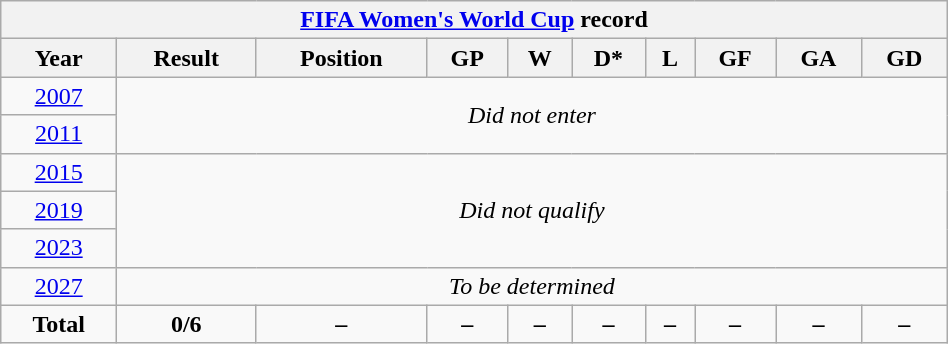<table class="wikitable" style="text-align: center; width:50%;">
<tr>
<th colspan=10><a href='#'>FIFA Women's World Cup</a> record</th>
</tr>
<tr>
<th>Year</th>
<th>Result</th>
<th>Position</th>
<th>GP</th>
<th>W</th>
<th>D*</th>
<th>L</th>
<th>GF</th>
<th>GA</th>
<th>GD</th>
</tr>
<tr>
<td> <a href='#'>2007</a></td>
<td colspan=9 rowspan=2><em>Did not enter</em></td>
</tr>
<tr>
<td> <a href='#'>2011</a></td>
</tr>
<tr>
<td> <a href='#'>2015</a></td>
<td colspan=9 rowspan=3><em>Did not qualify</em></td>
</tr>
<tr>
<td> <a href='#'>2019</a></td>
</tr>
<tr>
<td> <a href='#'>2023</a></td>
</tr>
<tr>
<td> <a href='#'>2027</a></td>
<td colspan=9><em>To be determined</em></td>
</tr>
<tr>
<td><strong>Total</strong></td>
<td><strong>0/6</strong></td>
<td><strong>–</strong></td>
<td><strong>–</strong></td>
<td><strong>–</strong></td>
<td><strong>–</strong></td>
<td><strong>–</strong></td>
<td><strong>–</strong></td>
<td><strong>–</strong></td>
<td><strong>–</strong></td>
</tr>
</table>
